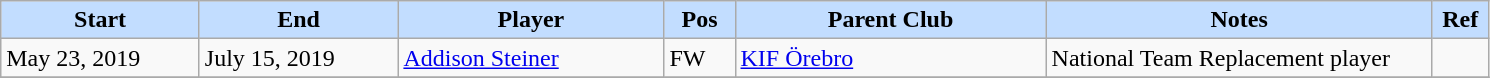<table class="wikitable" style="text-align:left;">
<tr>
<th style="background:#c2ddff; width:125px;">Start</th>
<th style="background:#c2ddff; width:125px;">End</th>
<th style="background:#c2ddff; width:170px;">Player</th>
<th style="background:#c2ddff; width:40px;">Pos</th>
<th style="background:#c2ddff; width:200px;">Parent Club</th>
<th style="background:#c2ddff; width:250px;">Notes</th>
<th style="background:#c2ddff; width:30px;">Ref</th>
</tr>
<tr>
<td>May 23, 2019</td>
<td>July 15, 2019</td>
<td> <a href='#'>Addison Steiner</a></td>
<td>FW</td>
<td> <a href='#'>KIF Örebro</a></td>
<td>National Team Replacement player</td>
<td></td>
</tr>
<tr>
</tr>
</table>
